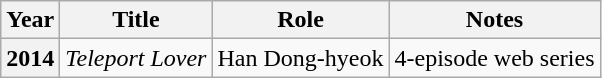<table class="wikitable plainrowheaders sortable">
<tr>
<th scope="col">Year</th>
<th scope="col">Title</th>
<th scope="col">Role</th>
<th scope="col">Notes</th>
</tr>
<tr>
<th scope="row">2014</th>
<td><em>Teleport Lover</em></td>
<td>Han Dong-hyeok</td>
<td>4-episode web series</td>
</tr>
</table>
